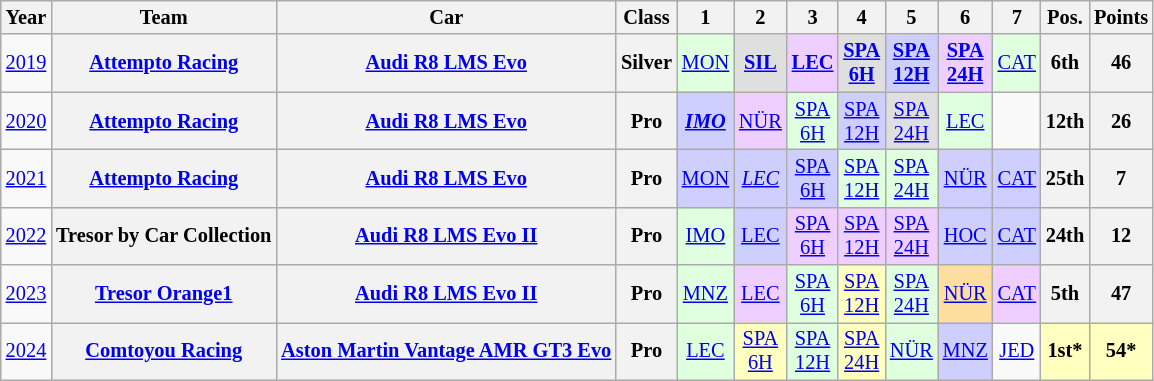<table class="wikitable" border="1" style="text-align:center; font-size:85%;">
<tr>
<th>Year</th>
<th>Team</th>
<th>Car</th>
<th>Class</th>
<th>1</th>
<th>2</th>
<th>3</th>
<th>4</th>
<th>5</th>
<th>6</th>
<th>7</th>
<th>Pos.</th>
<th>Points</th>
</tr>
<tr>
<td><a href='#'>2019</a></td>
<th><a href='#'>Attempto Racing</a></th>
<th><a href='#'>Audi R8 LMS Evo</a></th>
<th>Silver</th>
<td style="background:#DFFFDF;"><a href='#'>MON</a><br></td>
<td style="background:#DFDFDF;"><strong><a href='#'>SIL</a></strong><br></td>
<td style="background:#EFCFFF;"><strong><a href='#'>LEC</a></strong><br></td>
<td style="background:#DFDFDF;"><strong><a href='#'>SPA<br>6H</a></strong><br></td>
<td style="background:#CFCFFF;"><strong><a href='#'>SPA<br>12H</a></strong><br></td>
<td style="background:#EFCFFF;"><strong><a href='#'>SPA<br>24H</a></strong><br></td>
<td style="background:#DFFFDF;"><a href='#'>CAT</a><br></td>
<th>6th</th>
<th>46</th>
</tr>
<tr>
<td><a href='#'>2020</a></td>
<th><a href='#'>Attempto Racing</a></th>
<th><a href='#'>Audi R8 LMS Evo</a></th>
<th>Pro</th>
<td style="background:#CFCFFF;"><strong><em><a href='#'>IMO</a></em></strong><br></td>
<td style="background:#EFCFFF;"><a href='#'>NÜR</a><br></td>
<td style="background:#DFFFDF;"><a href='#'>SPA<br>6H</a><br></td>
<td style="background:#CFCFFF;"><a href='#'>SPA<br>12H</a><br></td>
<td style="background:#DFDFDF;"><a href='#'>SPA<br>24H</a><br></td>
<td style="background:#DFFFDF;"><a href='#'>LEC</a><br></td>
<td></td>
<th>12th</th>
<th>26</th>
</tr>
<tr>
<td><a href='#'>2021</a></td>
<th><a href='#'>Attempto Racing</a></th>
<th><a href='#'>Audi R8 LMS Evo</a></th>
<th>Pro</th>
<td style="background:#CFCFFF;"><a href='#'>MON</a><br></td>
<td style="background:#CFCFFF;"><em><a href='#'>LEC</a></em><br></td>
<td style="background:#CFCFFF;"><a href='#'>SPA<br>6H</a><br></td>
<td style="background:#DFFFDF;"><a href='#'>SPA<br>12H</a><br></td>
<td style="background:#DFFFDF;"><a href='#'>SPA<br>24H</a><br></td>
<td style="background:#CFCFFF;"><a href='#'>NÜR</a><br></td>
<td style="background:#CFCFFF;"><a href='#'>CAT</a><br></td>
<th>25th</th>
<th>7</th>
</tr>
<tr>
<td><a href='#'>2022</a></td>
<th nowrap>Tresor by Car Collection</th>
<th><a href='#'>Audi R8 LMS Evo II</a></th>
<th>Pro</th>
<td style="background:#DFFFDF;"><a href='#'>IMO</a><br></td>
<td style="background:#CFCFFF;"><a href='#'>LEC</a><br></td>
<td style="background:#EFCFFF;"><a href='#'>SPA<br>6H</a><br></td>
<td style="background:#EFCFFF;"><a href='#'>SPA<br>12H</a><br></td>
<td style="background:#EFCFFF;"><a href='#'>SPA<br>24H</a><br></td>
<td style="background:#CFCFFF;"><a href='#'>HOC</a><br></td>
<td style="background:#CFCFFF;"><a href='#'>CAT</a><br></td>
<th>24th</th>
<th>12</th>
</tr>
<tr>
<td><a href='#'>2023</a></td>
<th><a href='#'>Tresor Orange1</a></th>
<th><a href='#'>Audi R8 LMS Evo II</a></th>
<th>Pro</th>
<td style="background:#DFFFDF;"><a href='#'>MNZ</a><br></td>
<td style="background:#EFCFFF;"><a href='#'>LEC</a><br></td>
<td style="background:#DFFFDF;"><a href='#'>SPA<br>6H</a><br></td>
<td style="background:#FFFFBF;"><a href='#'>SPA<br>12H</a><br></td>
<td style="background:#DFFFDF;"><a href='#'>SPA<br>24H</a><br></td>
<td style="background:#FFDF9F;"><a href='#'>NÜR</a><br></td>
<td style="background:#EFCFFF;"><a href='#'>CAT</a><br></td>
<th>5th</th>
<th>47</th>
</tr>
<tr>
<td><a href='#'>2024</a></td>
<th><a href='#'>Comtoyou Racing</a></th>
<th nowrap><a href='#'>Aston Martin Vantage AMR GT3 Evo</a></th>
<th>Pro</th>
<td style="background:#DFFFDF;"><a href='#'>LEC</a><br></td>
<td style="background:#FFFFBF;"><a href='#'>SPA<br>6H</a><br></td>
<td style="background:#DFFFDF;"><a href='#'>SPA<br>12H</a><br></td>
<td style="background:#FFFFBF;"><a href='#'>SPA<br>24H</a><br></td>
<td style="background:#DFFFDF;"><a href='#'>NÜR</a><br></td>
<td style="background:#CFCFFF;"><a href='#'>MNZ</a><br></td>
<td><a href='#'>JED</a></td>
<th style="background:#FFFFBF;">1st*</th>
<th style="background:#FFFFBF;">54*</th>
</tr>
</table>
